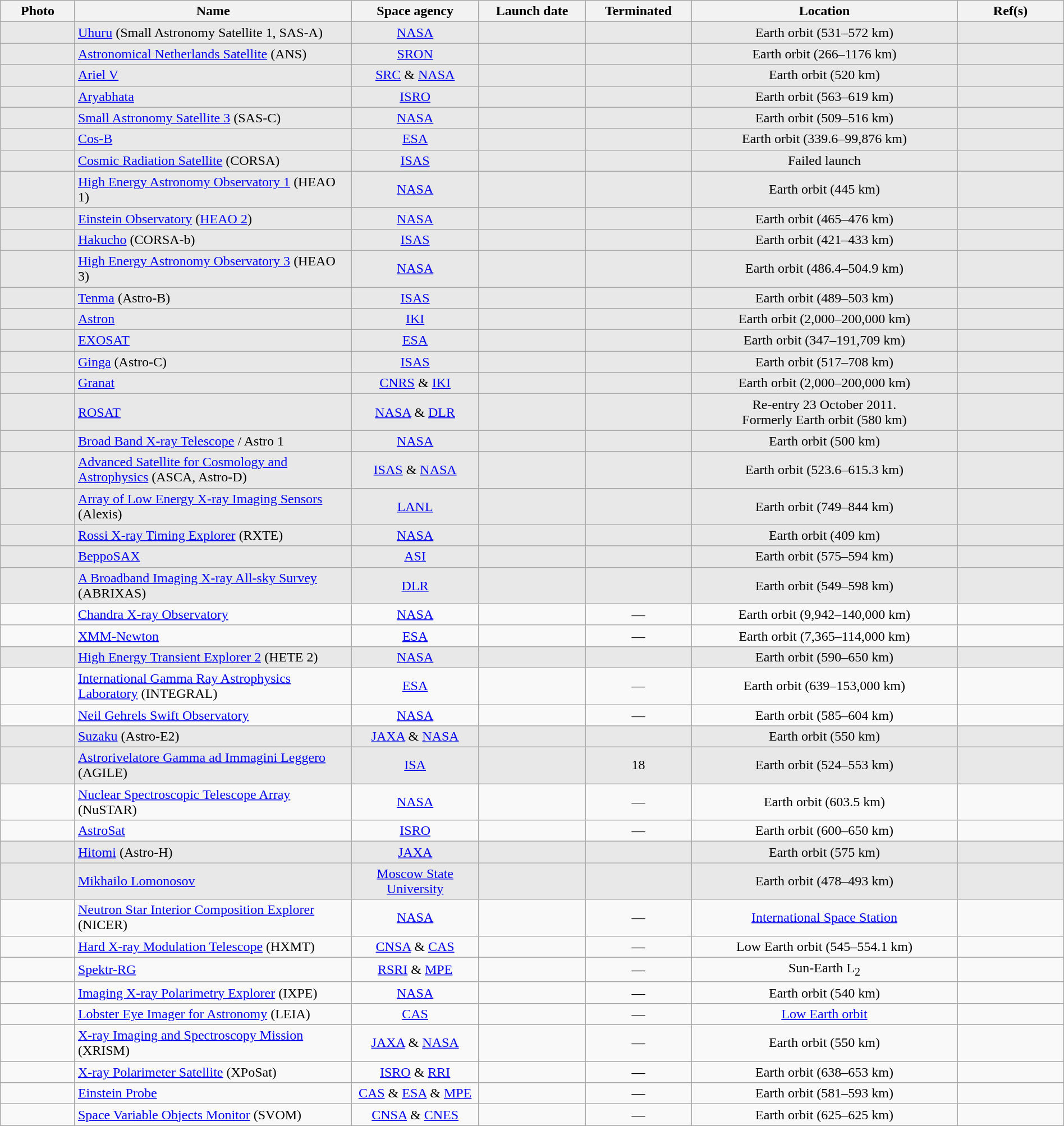<table class="wikitable sortable sticky-header" style="width:100%; border:0; text-align:center;">
<tr>
<th style="width:7% min-width: 100px;" class="unsortable">Photo</th>
<th style="width:26%;">Name</th>
<th style="width:12%;">Space agency</th>
<th style="width:10%;">Launch date</th>
<th style="width:10%;">Terminated</th>
<th style="width:25%;">Location</th>
<th class="unsortable" style="width:10%;">Ref(s)</th>
</tr>
<tr style="background:#E8E8E8;">
<td></td>
<td align="left"><a href='#'>Uhuru</a> (Small Astronomy Satellite 1, SAS-A)</td>
<td><a href='#'>NASA</a></td>
<td></td>
<td></td>
<td>Earth orbit (531–572 km)</td>
<td></td>
</tr>
<tr style="background:#E8E8E8;">
<td></td>
<td align=left><a href='#'>Astronomical Netherlands Satellite</a> (ANS)</td>
<td><a href='#'>SRON</a></td>
<td></td>
<td></td>
<td>Earth orbit (266–1176 km)</td>
<td></td>
</tr>
<tr style="background:#E8E8E8;">
<td></td>
<td align="left"><a href='#'>Ariel V</a></td>
<td><a href='#'>SRC</a> & <a href='#'>NASA</a></td>
<td></td>
<td></td>
<td>Earth orbit (520 km)</td>
<td></td>
</tr>
<tr style="background:#E8E8E8;">
<td></td>
<td align="left"><a href='#'>Aryabhata</a></td>
<td><a href='#'>ISRO</a></td>
<td></td>
<td></td>
<td>Earth orbit (563–619 km)</td>
<td></td>
</tr>
<tr style="background:#E8E8E8;">
<td></td>
<td align="left"><a href='#'>Small Astronomy Satellite 3</a> (SAS-C)</td>
<td><a href='#'>NASA</a></td>
<td></td>
<td></td>
<td>Earth orbit (509–516 km)</td>
<td></td>
</tr>
<tr style="background:#E8E8E8;">
<td></td>
<td align="left"><a href='#'>Cos-B</a></td>
<td><a href='#'>ESA</a></td>
<td></td>
<td></td>
<td>Earth orbit (339.6–99,876 km)</td>
<td></td>
</tr>
<tr style="background:#E8E8E8;">
<td></td>
<td align="left"><a href='#'>Cosmic Radiation Satellite</a> (CORSA)</td>
<td><a href='#'>ISAS</a></td>
<td></td>
<td></td>
<td>Failed launch</td>
<td></td>
</tr>
<tr style="background:#E8E8E8;">
<td></td>
<td align="left"><a href='#'>High Energy Astronomy Observatory 1</a> (HEAO 1)</td>
<td><a href='#'>NASA</a></td>
<td></td>
<td></td>
<td>Earth orbit (445 km)</td>
<td></td>
</tr>
<tr style="background:#E8E8E8;">
<td></td>
<td align="left"><a href='#'>Einstein Observatory</a> (<a href='#'>HEAO 2</a>)</td>
<td><a href='#'>NASA</a></td>
<td></td>
<td></td>
<td>Earth orbit (465–476 km)</td>
<td></td>
</tr>
<tr style="background:#E8E8E8;">
<td></td>
<td align="left"><a href='#'>Hakucho</a> (CORSA-b)</td>
<td><a href='#'>ISAS</a></td>
<td></td>
<td></td>
<td>Earth orbit (421–433 km)</td>
<td></td>
</tr>
<tr style="background:#E8E8E8;">
<td></td>
<td align="left"><a href='#'>High Energy Astronomy Observatory 3</a> (HEAO 3)</td>
<td><a href='#'>NASA</a></td>
<td></td>
<td></td>
<td>Earth orbit (486.4–504.9 km)</td>
<td></td>
</tr>
<tr style="background:#E8E8E8;">
<td></td>
<td align="left"><a href='#'>Tenma</a> (Astro-B)</td>
<td><a href='#'>ISAS</a></td>
<td></td>
<td></td>
<td>Earth orbit (489–503 km)</td>
<td></td>
</tr>
<tr style="background:#E8E8E8;">
<td></td>
<td align="left"><a href='#'>Astron</a></td>
<td><a href='#'>IKI</a></td>
<td></td>
<td></td>
<td>Earth orbit (2,000–200,000 km)</td>
<td></td>
</tr>
<tr style="background:#E8E8E8;">
<td></td>
<td align="left"><a href='#'>EXOSAT</a></td>
<td><a href='#'>ESA</a></td>
<td></td>
<td></td>
<td>Earth orbit (347–191,709 km)</td>
<td></td>
</tr>
<tr style="background:#E8E8E8;">
<td></td>
<td align="left"><a href='#'>Ginga</a> (Astro-C)</td>
<td><a href='#'>ISAS</a></td>
<td></td>
<td></td>
<td>Earth orbit (517–708 km)</td>
<td></td>
</tr>
<tr style="background:#E8E8E8;">
<td></td>
<td align="left"><a href='#'>Granat</a></td>
<td><a href='#'>CNRS</a> & <a href='#'>IKI</a></td>
<td></td>
<td></td>
<td>Earth orbit (2,000–200,000 km)</td>
<td></td>
</tr>
<tr style="background:#E8E8E8;">
<td></td>
<td align="left"><a href='#'>ROSAT</a></td>
<td><a href='#'>NASA</a> & <a href='#'>DLR</a></td>
<td></td>
<td></td>
<td>Re-entry 23 October 2011.<br> Formerly Earth orbit (580 km)</td>
<td></td>
</tr>
<tr style="background:#E8E8E8;">
<td></td>
<td align="left"><a href='#'>Broad Band X-ray Telescope</a> / Astro 1</td>
<td><a href='#'>NASA</a></td>
<td></td>
<td></td>
<td>Earth orbit (500 km)</td>
<td></td>
</tr>
<tr style="background:#E8E8E8;">
<td></td>
<td align="left"><a href='#'>Advanced Satellite for Cosmology and Astrophysics</a> (ASCA, Astro-D)</td>
<td><a href='#'>ISAS</a> & <a href='#'>NASA</a></td>
<td></td>
<td></td>
<td>Earth orbit (523.6–615.3 km)</td>
<td></td>
</tr>
<tr style="background:#E8E8E8;">
<td></td>
<td align="left"><a href='#'>Array of Low Energy X-ray Imaging Sensors</a> (Alexis)</td>
<td><a href='#'>LANL</a></td>
<td></td>
<td></td>
<td>Earth orbit (749–844 km)</td>
<td></td>
</tr>
<tr style="background:#E8E8E8;">
<td></td>
<td align="left"><a href='#'>Rossi X-ray Timing Explorer</a> (RXTE)</td>
<td><a href='#'>NASA</a></td>
<td></td>
<td></td>
<td>Earth orbit (409 km)</td>
<td></td>
</tr>
<tr style="background:#E8E8E8;">
<td></td>
<td align="left"><a href='#'>BeppoSAX</a></td>
<td><a href='#'>ASI</a></td>
<td></td>
<td></td>
<td>Earth orbit (575–594 km)</td>
<td></td>
</tr>
<tr style="background:#E8E8E8;">
<td></td>
<td align="left"><a href='#'>A Broadband Imaging X-ray All-sky Survey</a> (ABRIXAS)</td>
<td><a href='#'>DLR</a></td>
<td></td>
<td></td>
<td>Earth orbit (549–598 km)</td>
<td></td>
</tr>
<tr>
<td></td>
<td align="left"><a href='#'>Chandra X-ray Observatory</a></td>
<td><a href='#'>NASA</a></td>
<td></td>
<td>—</td>
<td>Earth orbit (9,942–140,000 km)</td>
<td></td>
</tr>
<tr>
<td></td>
<td align="left"><a href='#'>XMM-Newton</a></td>
<td><a href='#'>ESA</a></td>
<td></td>
<td>—</td>
<td>Earth orbit (7,365–114,000 km)</td>
<td></td>
</tr>
<tr style="background:#E8E8E8;">
<td></td>
<td align="left"><a href='#'>High Energy Transient Explorer 2</a> (HETE 2)</td>
<td><a href='#'>NASA</a></td>
<td></td>
<td></td>
<td>Earth orbit (590–650 km)</td>
<td></td>
</tr>
<tr>
<td></td>
<td align="left"><a href='#'>International Gamma Ray Astrophysics Laboratory</a> (INTEGRAL)</td>
<td><a href='#'>ESA</a></td>
<td></td>
<td>—</td>
<td>Earth orbit (639–153,000 km)</td>
<td></td>
</tr>
<tr>
<td></td>
<td align="left"><a href='#'>Neil Gehrels Swift Observatory</a></td>
<td><a href='#'>NASA</a></td>
<td></td>
<td>—</td>
<td>Earth orbit (585–604 km)</td>
<td></td>
</tr>
<tr style="background:#E8E8E8;">
<td></td>
<td align="left"><a href='#'>Suzaku</a> (Astro-E2)</td>
<td><a href='#'>JAXA</a> & <a href='#'>NASA</a></td>
<td></td>
<td></td>
<td>Earth orbit (550 km)</td>
<td></td>
</tr>
<tr style="background:#E8E8E8;">
<td></td>
<td align="left"><a href='#'>Astrorivelatore Gamma ad Immagini Leggero</a> (AGILE)</td>
<td><a href='#'>ISA</a></td>
<td></td>
<td>18 </td>
<td>Earth orbit (524–553 km)</td>
<td></td>
</tr>
<tr>
<td></td>
<td align="left"><a href='#'>Nuclear Spectroscopic Telescope Array</a> (NuSTAR)</td>
<td><a href='#'>NASA</a></td>
<td></td>
<td>—</td>
<td>Earth orbit (603.5 km)</td>
<td></td>
</tr>
<tr>
<td></td>
<td align="left"><a href='#'>AstroSat</a></td>
<td><a href='#'>ISRO</a></td>
<td></td>
<td>—</td>
<td>Earth orbit (600–650 km)</td>
<td></td>
</tr>
<tr style="background:#E8E8E8;">
<td></td>
<td align=left><a href='#'>Hitomi</a> (Astro-H)</td>
<td><a href='#'>JAXA</a></td>
<td></td>
<td></td>
<td>Earth orbit (575 km)</td>
<td></td>
</tr>
<tr style="background:#E8E8E8;">
<td></td>
<td align=left><a href='#'>Mikhailo Lomonosov</a></td>
<td><a href='#'>Moscow State University</a></td>
<td></td>
<td></td>
<td>Earth orbit (478–493 km)</td>
<td></td>
</tr>
<tr>
<td></td>
<td align=left><a href='#'>Neutron Star Interior Composition Explorer</a> (NICER)</td>
<td><a href='#'>NASA</a></td>
<td></td>
<td>—</td>
<td><a href='#'>International Space Station</a></td>
<td></td>
</tr>
<tr>
<td></td>
<td align=left><a href='#'>Hard X-ray Modulation Telescope</a> (HXMT)</td>
<td><a href='#'>CNSA</a> & <a href='#'>CAS</a></td>
<td></td>
<td>—</td>
<td>Low Earth orbit (545–554.1 km)</td>
<td></td>
</tr>
<tr>
<td></td>
<td align="left"><a href='#'>Spektr-RG</a></td>
<td><a href='#'>RSRI</a> & <a href='#'>MPE</a></td>
<td></td>
<td>—</td>
<td>Sun-Earth L<sub>2</sub></td>
<td></td>
</tr>
<tr>
<td></td>
<td align="left"><a href='#'>Imaging X-ray Polarimetry Explorer</a> (IXPE)</td>
<td><a href='#'>NASA</a></td>
<td></td>
<td>—</td>
<td>Earth orbit (540 km)</td>
<td></td>
</tr>
<tr>
<td></td>
<td align="left"><a href='#'>Lobster Eye Imager for Astronomy</a> (LEIA)</td>
<td><a href='#'>CAS</a></td>
<td></td>
<td>—</td>
<td><a href='#'>Low Earth orbit</a></td>
<td></td>
</tr>
<tr>
<td></td>
<td align="left"><a href='#'>X-ray Imaging and Spectroscopy Mission</a> (XRISM)</td>
<td><a href='#'>JAXA</a> & <a href='#'>NASA</a></td>
<td></td>
<td>—</td>
<td>Earth orbit (550 km)</td>
<td></td>
</tr>
<tr>
<td></td>
<td align=left><a href='#'>X-ray Polarimeter Satellite</a> (XPoSat)</td>
<td><a href='#'>ISRO</a> & <a href='#'>RRI</a></td>
<td></td>
<td>—</td>
<td>Earth orbit (638–653 km)</td>
<td></td>
</tr>
<tr>
<td></td>
<td align=left><a href='#'>Einstein Probe</a></td>
<td><a href='#'>CAS</a> & <a href='#'>ESA</a> & <a href='#'>MPE</a></td>
<td></td>
<td>—</td>
<td>Earth orbit (581–593 km)</td>
<td></td>
</tr>
<tr>
<td></td>
<td align=left><a href='#'>Space Variable Objects Monitor</a> (SVOM)</td>
<td><a href='#'>CNSA</a> & <a href='#'>CNES</a></td>
<td></td>
<td>—</td>
<td>Earth orbit (625–625 km)</td>
<td></td>
</tr>
</table>
